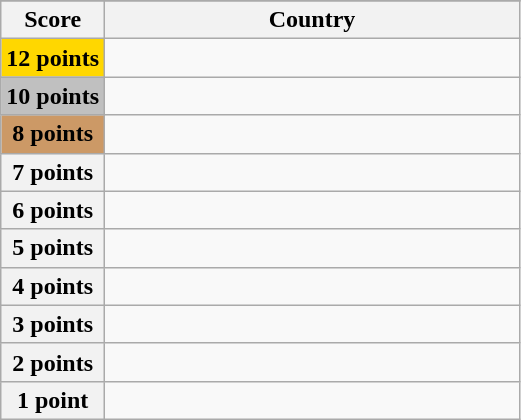<table class="wikitable">
<tr>
</tr>
<tr>
<th scope="col" width="20%">Score</th>
<th scope="col">Country</th>
</tr>
<tr>
<th scope="row" style="background:gold">12 points</th>
<td></td>
</tr>
<tr>
<th scope="row" style="background:silver">10 points</th>
<td></td>
</tr>
<tr>
<th scope="row" style="background:#CC9966">8 points</th>
<td></td>
</tr>
<tr>
<th scope="row">7 points</th>
<td></td>
</tr>
<tr>
<th scope="row">6 points</th>
<td></td>
</tr>
<tr>
<th scope="row">5 points</th>
<td></td>
</tr>
<tr>
<th scope="row">4 points</th>
<td></td>
</tr>
<tr>
<th scope="row">3 points</th>
<td></td>
</tr>
<tr>
<th scope="row">2 points</th>
<td></td>
</tr>
<tr>
<th scope="row">1 point</th>
<td></td>
</tr>
</table>
